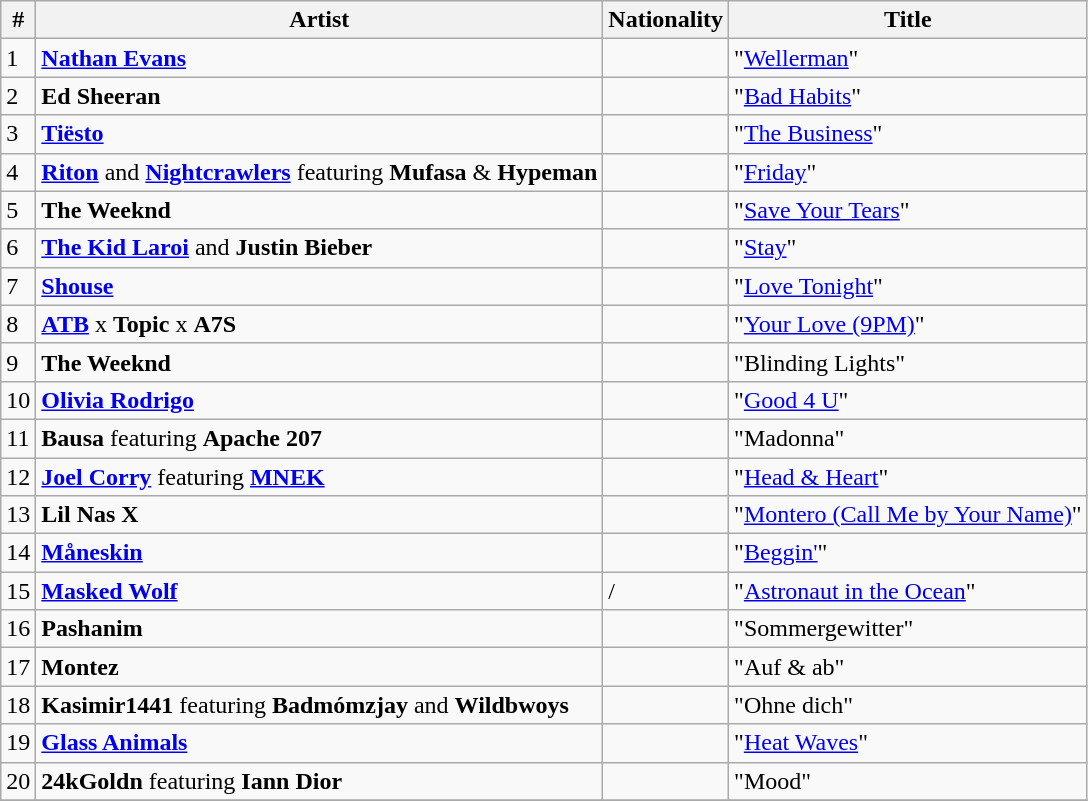<table class="wikitable sortable">
<tr>
<th>#</th>
<th>Artist</th>
<th>Nationality</th>
<th>Title</th>
</tr>
<tr>
<td>1</td>
<td><strong><a href='#'>Nathan Evans</a></strong></td>
<td></td>
<td>"<a href='#'>Wellerman</a>"</td>
</tr>
<tr>
<td>2</td>
<td><strong>Ed Sheeran</strong></td>
<td></td>
<td>"<a href='#'>Bad Habits</a>"</td>
</tr>
<tr>
<td>3</td>
<td><strong><a href='#'>Tiësto</a></strong></td>
<td></td>
<td>"<a href='#'>The Business</a>"</td>
</tr>
<tr>
<td>4</td>
<td><strong><a href='#'>Riton</a></strong> and <strong><a href='#'>Nightcrawlers</a></strong> featuring <strong>Mufasa</strong> & <strong>Hypeman</strong></td>
<td></td>
<td>"<a href='#'>Friday</a>"</td>
</tr>
<tr>
<td>5</td>
<td><strong>The Weeknd</strong></td>
<td></td>
<td>"<a href='#'>Save Your Tears</a>"</td>
</tr>
<tr>
<td>6</td>
<td><strong><a href='#'>The Kid Laroi</a></strong> and <strong>Justin Bieber</strong></td>
<td><br></td>
<td>"<a href='#'>Stay</a>"</td>
</tr>
<tr>
<td>7</td>
<td><strong><a href='#'>Shouse</a></strong></td>
<td><br></td>
<td>"<a href='#'>Love Tonight</a>"</td>
</tr>
<tr>
<td>8</td>
<td><strong><a href='#'>ATB</a></strong> x <strong>Topic</strong> x <strong>A7S</strong></td>
<td><br></td>
<td>"<a href='#'>Your Love (9PM)</a>"</td>
</tr>
<tr>
<td>9</td>
<td><strong>The Weeknd</strong></td>
<td></td>
<td>"Blinding Lights"</td>
</tr>
<tr>
<td>10</td>
<td><strong><a href='#'>Olivia Rodrigo</a></strong></td>
<td></td>
<td>"<a href='#'>Good 4 U</a>"</td>
</tr>
<tr>
<td>11</td>
<td><strong>Bausa</strong> featuring <strong>Apache 207</strong></td>
<td></td>
<td>"Madonna"</td>
</tr>
<tr>
<td>12</td>
<td><strong><a href='#'>Joel Corry</a></strong> featuring <strong><a href='#'>MNEK</a></strong></td>
<td></td>
<td>"<a href='#'>Head & Heart</a>"</td>
</tr>
<tr>
<td>13</td>
<td><strong>Lil Nas X</strong></td>
<td></td>
<td>"<a href='#'>Montero (Call Me by Your Name)</a>"</td>
</tr>
<tr>
<td>14</td>
<td><strong><a href='#'>Måneskin</a></strong></td>
<td></td>
<td>"<a href='#'>Beggin'</a>"</td>
</tr>
<tr>
<td>15</td>
<td><strong><a href='#'>Masked Wolf</a></strong></td>
<td>/</td>
<td>"<a href='#'>Astronaut in the Ocean</a>"</td>
</tr>
<tr>
<td>16</td>
<td><strong>Pashanim</strong></td>
<td></td>
<td>"Sommergewitter"</td>
</tr>
<tr>
<td>17</td>
<td><strong>Montez</strong></td>
<td></td>
<td>"Auf & ab"</td>
</tr>
<tr>
<td>18</td>
<td><strong>Kasimir1441</strong> featuring <strong>Badmómzjay</strong> and <strong>Wildbwoys</strong></td>
<td></td>
<td>"Ohne dich"</td>
</tr>
<tr>
<td>19</td>
<td><strong><a href='#'>Glass Animals</a></strong></td>
<td></td>
<td>"<a href='#'>Heat Waves</a>"</td>
</tr>
<tr>
<td>20</td>
<td><strong>24kGoldn</strong> featuring <strong>Iann Dior</strong></td>
<td></td>
<td>"Mood"</td>
</tr>
<tr>
</tr>
</table>
